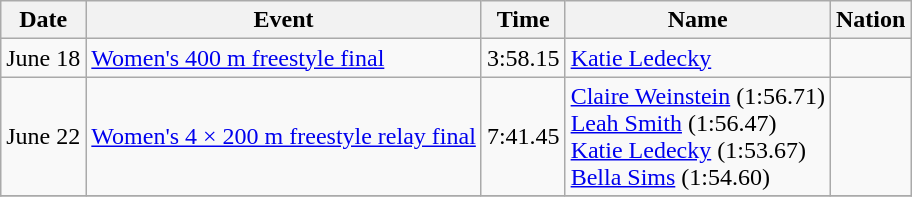<table class="wikitable">
<tr>
<th>Date</th>
<th>Event</th>
<th>Time</th>
<th>Name</th>
<th>Nation</th>
</tr>
<tr>
<td>June 18</td>
<td><a href='#'>Women's 400 m freestyle final</a></td>
<td align="right">3:58.15</td>
<td><a href='#'>Katie Ledecky</a></td>
<td></td>
</tr>
<tr>
<td>June 22</td>
<td><a href='#'>Women's 4 × 200 m freestyle relay final</a></td>
<td align="right">7:41.45</td>
<td><a href='#'>Claire Weinstein</a> (1:56.71)<br><a href='#'>Leah Smith</a> (1:56.47)<br><a href='#'>Katie Ledecky</a> (1:53.67)<br><a href='#'>Bella Sims</a> (1:54.60)</td>
<td></td>
</tr>
<tr>
</tr>
</table>
